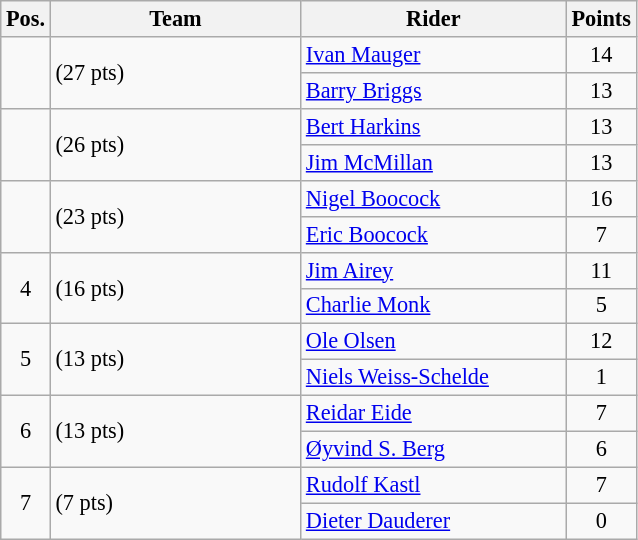<table class=wikitable style="font-size:93%;">
<tr>
<th width=25px>Pos.</th>
<th width=160px>Team</th>
<th width=170px>Rider</th>
<th width=40px>Points</th>
</tr>
<tr align=center >
<td rowspan=2 ></td>
<td rowspan=2 align=left> (27 pts)</td>
<td align=left><a href='#'>Ivan Mauger</a></td>
<td>14</td>
</tr>
<tr align=center >
<td align=left><a href='#'>Barry Briggs</a></td>
<td>13</td>
</tr>
<tr align=center >
<td rowspan=2 ></td>
<td rowspan=2 align=left> (26 pts)</td>
<td align=left><a href='#'>Bert Harkins</a></td>
<td>13</td>
</tr>
<tr align=center >
<td align=left><a href='#'>Jim McMillan</a></td>
<td>13</td>
</tr>
<tr align=center >
<td rowspan=2 ></td>
<td rowspan=2 align=left> (23 pts)</td>
<td align=left><a href='#'>Nigel Boocock</a></td>
<td>16</td>
</tr>
<tr align=center >
<td align=left><a href='#'>Eric Boocock</a></td>
<td>7</td>
</tr>
<tr align=center>
<td rowspan=2>4</td>
<td rowspan=2 align=left> (16 pts)</td>
<td align=left><a href='#'>Jim Airey</a></td>
<td>11</td>
</tr>
<tr align=center>
<td align=left><a href='#'>Charlie Monk</a></td>
<td>5</td>
</tr>
<tr align=center>
<td rowspan=2>5</td>
<td rowspan=2 align=left> (13 pts)</td>
<td align=left><a href='#'>Ole Olsen</a></td>
<td>12</td>
</tr>
<tr align=center>
<td align=left><a href='#'>Niels Weiss-Schelde</a></td>
<td>1</td>
</tr>
<tr align=center>
<td rowspan=2>6</td>
<td rowspan=2 align=left> (13 pts)</td>
<td align=left><a href='#'>Reidar Eide</a></td>
<td>7</td>
</tr>
<tr align=center>
<td align=left><a href='#'>Øyvind S. Berg</a></td>
<td>6</td>
</tr>
<tr align=center>
<td rowspan=2>7</td>
<td rowspan=2 align=left> (7 pts)</td>
<td align=left><a href='#'>Rudolf Kastl</a></td>
<td>7</td>
</tr>
<tr align=center>
<td align=left><a href='#'>Dieter Dauderer</a></td>
<td>0</td>
</tr>
</table>
